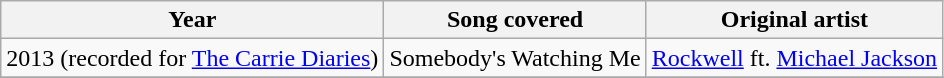<table class="wikitable">
<tr>
<th>Year</th>
<th>Song covered</th>
<th>Original artist</th>
</tr>
<tr>
<td>2013 (recorded for <a href='#'>The Carrie Diaries</a>)</td>
<td>Somebody's Watching Me</td>
<td><a href='#'>Rockwell</a> ft. <a href='#'>Michael Jackson</a></td>
</tr>
<tr>
</tr>
</table>
